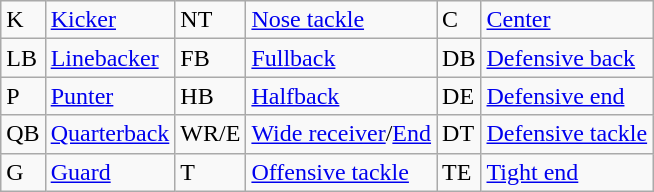<table class=" wikitable">
<tr>
<td>K</td>
<td><a href='#'>Kicker</a></td>
<td>NT</td>
<td><a href='#'>Nose tackle</a></td>
<td>C</td>
<td><a href='#'>Center</a></td>
</tr>
<tr>
<td>LB</td>
<td><a href='#'>Linebacker</a></td>
<td>FB</td>
<td><a href='#'>Fullback</a></td>
<td>DB</td>
<td><a href='#'>Defensive back</a></td>
</tr>
<tr>
<td>P</td>
<td><a href='#'>Punter</a></td>
<td>HB</td>
<td><a href='#'>Halfback</a></td>
<td>DE</td>
<td><a href='#'>Defensive end</a></td>
</tr>
<tr>
<td>QB</td>
<td><a href='#'>Quarterback</a></td>
<td>WR/E</td>
<td><a href='#'>Wide receiver</a>/<a href='#'>End</a></td>
<td>DT</td>
<td><a href='#'>Defensive tackle</a></td>
</tr>
<tr>
<td>G</td>
<td><a href='#'>Guard</a></td>
<td>T</td>
<td><a href='#'>Offensive tackle</a></td>
<td>TE</td>
<td><a href='#'>Tight end</a></td>
</tr>
</table>
